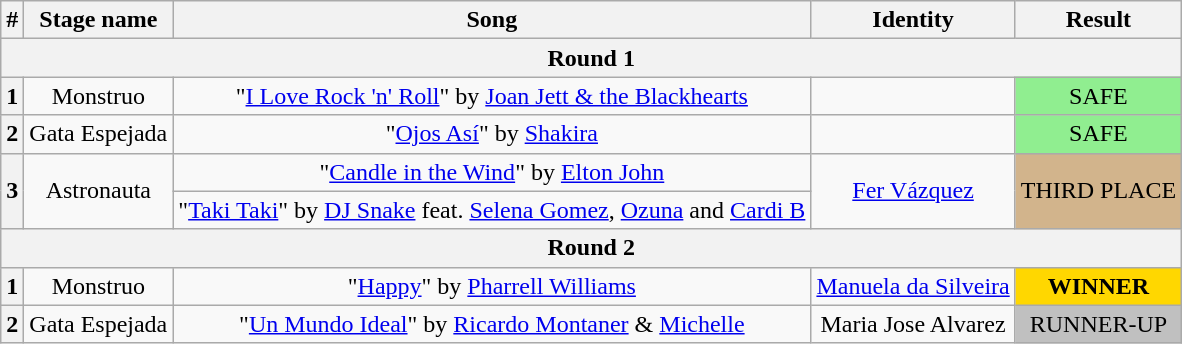<table class="wikitable plainrowheaders" style="text-align: center;">
<tr>
<th>#</th>
<th>Stage name</th>
<th>Song</th>
<th>Identity</th>
<th>Result</th>
</tr>
<tr>
<th colspan=5>Round 1</th>
</tr>
<tr>
<th><strong>1</strong></th>
<td>Monstruo</td>
<td>"<a href='#'>I Love Rock 'n' Roll</a>" by <a href='#'>Joan Jett & the Blackhearts</a></td>
<td></td>
<td bgcolor=lightgreen>SAFE</td>
</tr>
<tr>
<th><strong>2</strong></th>
<td>Gata Espejada</td>
<td>"<a href='#'>Ojos Así</a>" by <a href='#'>Shakira</a></td>
<td></td>
<td bgcolor=lightgreen>SAFE</td>
</tr>
<tr>
<th rowspan="2"><strong>3</strong></th>
<td rowspan="2">Astronauta</td>
<td>"<a href='#'>Candle in the Wind</a>" by <a href='#'>Elton John</a></td>
<td rowspan="2"><a href='#'>Fer Vázquez</a></td>
<td rowspan="2" bgcolor=tan>THIRD PLACE</td>
</tr>
<tr>
<td>"<a href='#'>Taki Taki</a>" by <a href='#'>DJ Snake</a> feat. <a href='#'>Selena Gomez</a>, <a href='#'>Ozuna</a> and <a href='#'>Cardi B</a></td>
</tr>
<tr>
<th colspan=5>Round 2</th>
</tr>
<tr>
<th>1</th>
<td>Monstruo</td>
<td>"<a href='#'>Happy</a>" by <a href='#'>Pharrell Williams</a></td>
<td><a href='#'>Manuela da Silveira</a></td>
<td bgcolor=gold><strong>WINNER</strong></td>
</tr>
<tr>
<th>2</th>
<td>Gata Espejada</td>
<td>"<a href='#'>Un Mundo Ideal</a>" by <a href='#'>Ricardo Montaner</a> & <a href='#'>Michelle</a></td>
<td>Maria Jose Alvarez</td>
<td bgcolor=silver>RUNNER-UP</td>
</tr>
</table>
